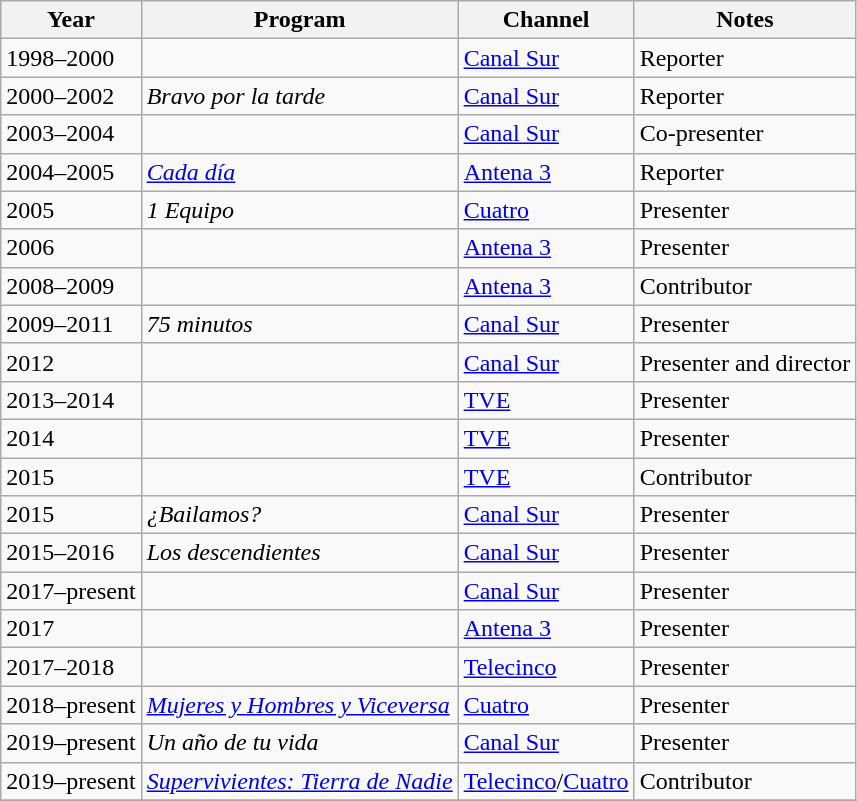<table class="wikitable">
<tr>
<th>Year</th>
<th>Program</th>
<th>Channel</th>
<th>Notes</th>
</tr>
<tr>
<td>1998–2000</td>
<td><em></em></td>
<td><a href='#'>Canal Sur</a></td>
<td>Reporter</td>
</tr>
<tr>
<td>2000–2002</td>
<td><em>Bravo por la tarde</em></td>
<td><a href='#'>Canal Sur</a></td>
<td>Reporter</td>
</tr>
<tr>
<td>2003–2004</td>
<td><em></em></td>
<td><a href='#'>Canal Sur</a></td>
<td>Co-presenter</td>
</tr>
<tr>
<td>2004–2005</td>
<td><em><a href='#'>Cada día</a></em></td>
<td><a href='#'>Antena 3</a></td>
<td>Reporter</td>
</tr>
<tr>
<td>2005</td>
<td><em>1 Equipo</em></td>
<td><a href='#'>Cuatro</a></td>
<td>Presenter</td>
</tr>
<tr>
<td>2006</td>
<td><em></em></td>
<td><a href='#'>Antena 3</a></td>
<td>Presenter</td>
</tr>
<tr>
<td>2008–2009</td>
<td><em></em></td>
<td><a href='#'>Antena 3</a></td>
<td>Contributor</td>
</tr>
<tr>
<td>2009–2011</td>
<td><em>75 minutos</em></td>
<td><a href='#'>Canal Sur</a></td>
<td>Presenter</td>
</tr>
<tr>
<td>2012</td>
<td><em></em></td>
<td><a href='#'>Canal Sur</a></td>
<td>Presenter and director</td>
</tr>
<tr>
<td>2013–2014</td>
<td><em></em></td>
<td><a href='#'>TVE</a></td>
<td>Presenter</td>
</tr>
<tr>
<td>2014</td>
<td><em></em></td>
<td><a href='#'>TVE</a></td>
<td>Presenter</td>
</tr>
<tr>
<td>2015</td>
<td><em></em></td>
<td><a href='#'>TVE</a></td>
<td>Contributor</td>
</tr>
<tr>
<td>2015</td>
<td><em>¿Bailamos?</em></td>
<td><a href='#'>Canal Sur</a></td>
<td>Presenter</td>
</tr>
<tr>
<td>2015–2016</td>
<td><em>Los descendientes</em></td>
<td><a href='#'>Canal Sur</a></td>
<td>Presenter</td>
</tr>
<tr>
<td>2017–present</td>
<td><em></em></td>
<td><a href='#'>Canal Sur</a></td>
<td>Presenter</td>
</tr>
<tr>
<td>2017</td>
<td><em></em></td>
<td><a href='#'>Antena 3</a></td>
<td>Presenter</td>
</tr>
<tr>
<td>2017–2018</td>
<td><em></em></td>
<td><a href='#'>Telecinco</a></td>
<td>Presenter</td>
</tr>
<tr>
<td>2018–present</td>
<td><em><a href='#'>Mujeres y Hombres y Viceversa</a></em></td>
<td><a href='#'>Cuatro</a></td>
<td>Presenter</td>
</tr>
<tr>
<td>2019–present</td>
<td><em>Un año de tu vida</em></td>
<td><a href='#'>Canal Sur</a></td>
<td>Presenter</td>
</tr>
<tr>
<td>2019–present</td>
<td><em><a href='#'>Supervivientes: Tierra de Nadie</a></em></td>
<td><a href='#'>Telecinco</a>/<a href='#'>Cuatro</a></td>
<td>Contributor</td>
</tr>
<tr>
</tr>
</table>
